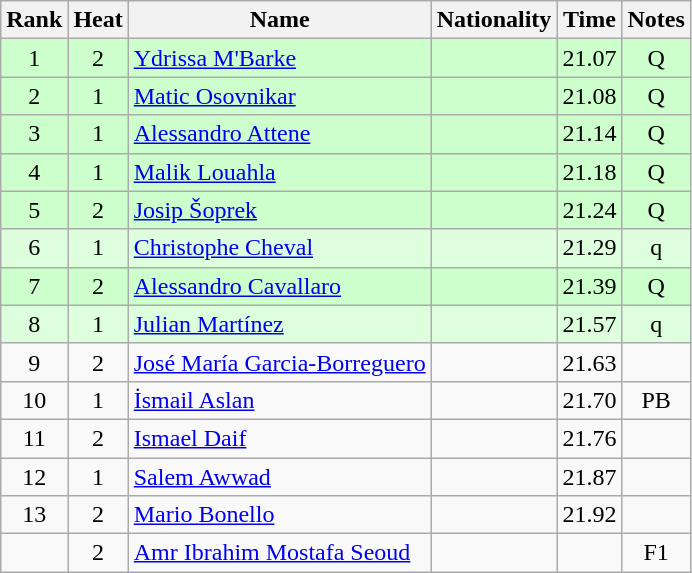<table class="wikitable sortable" style="text-align:center">
<tr>
<th>Rank</th>
<th>Heat</th>
<th>Name</th>
<th>Nationality</th>
<th>Time</th>
<th>Notes</th>
</tr>
<tr bgcolor=ccffcc>
<td>1</td>
<td>2</td>
<td align=left><a href='#'>Ydrissa M'Barke</a></td>
<td align=left></td>
<td>21.07</td>
<td>Q</td>
</tr>
<tr bgcolor=ccffcc>
<td>2</td>
<td>1</td>
<td align=left><a href='#'>Matic Osovnikar</a></td>
<td align=left></td>
<td>21.08</td>
<td>Q</td>
</tr>
<tr bgcolor=ccffcc>
<td>3</td>
<td>1</td>
<td align=left><a href='#'>Alessandro Attene</a></td>
<td align=left></td>
<td>21.14</td>
<td>Q</td>
</tr>
<tr bgcolor=ccffcc>
<td>4</td>
<td>1</td>
<td align=left><a href='#'>Malik Louahla</a></td>
<td align=left></td>
<td>21.18</td>
<td>Q</td>
</tr>
<tr bgcolor=ccffcc>
<td>5</td>
<td>2</td>
<td align=left><a href='#'>Josip Šoprek</a></td>
<td align=left></td>
<td>21.24</td>
<td>Q</td>
</tr>
<tr bgcolor=ddffdd>
<td>6</td>
<td>1</td>
<td align=left><a href='#'>Christophe Cheval</a></td>
<td align=left></td>
<td>21.29</td>
<td>q</td>
</tr>
<tr bgcolor=ccffcc>
<td>7</td>
<td>2</td>
<td align=left><a href='#'>Alessandro Cavallaro</a></td>
<td align=left></td>
<td>21.39</td>
<td>Q</td>
</tr>
<tr bgcolor=ddffdd>
<td>8</td>
<td>1</td>
<td align=left><a href='#'>Julian Martínez</a></td>
<td align=left></td>
<td>21.57</td>
<td>q</td>
</tr>
<tr>
<td>9</td>
<td>2</td>
<td align=left><a href='#'>José María Garcia-Borreguero</a></td>
<td align=left></td>
<td>21.63</td>
<td></td>
</tr>
<tr>
<td>10</td>
<td>1</td>
<td align=left><a href='#'>İsmail Aslan</a></td>
<td align=left></td>
<td>21.70</td>
<td>PB</td>
</tr>
<tr>
<td>11</td>
<td>2</td>
<td align=left><a href='#'>Ismael Daif</a></td>
<td align=left></td>
<td>21.76</td>
<td></td>
</tr>
<tr>
<td>12</td>
<td>1</td>
<td align=left><a href='#'>Salem Awwad</a></td>
<td align=left></td>
<td>21.87</td>
<td></td>
</tr>
<tr>
<td>13</td>
<td>2</td>
<td align=left><a href='#'>Mario Bonello</a></td>
<td align=left></td>
<td>21.92</td>
<td></td>
</tr>
<tr>
<td></td>
<td>2</td>
<td align=left><a href='#'>Amr Ibrahim Mostafa Seoud</a></td>
<td align=left></td>
<td></td>
<td>F1</td>
</tr>
</table>
